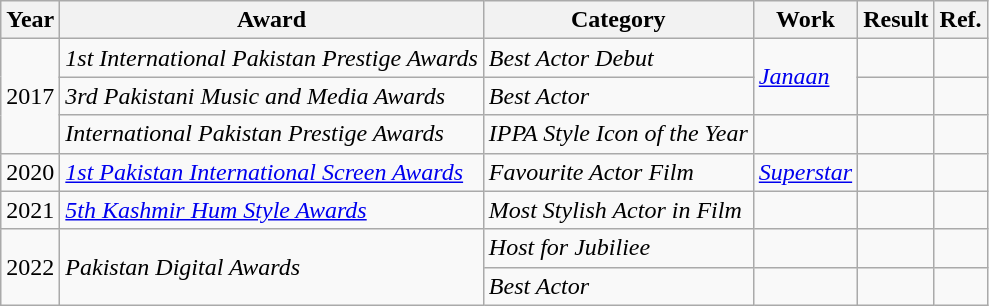<table class="wikitable">
<tr>
<th>Year</th>
<th>Award</th>
<th>Category</th>
<th>Work</th>
<th>Result</th>
<th>Ref.</th>
</tr>
<tr>
<td rowspan="3">2017</td>
<td><em>1st International Pakistan Prestige Awards</em></td>
<td><em>Best Actor Debut</em></td>
<td rowspan="2"><em><a href='#'>Janaan</a></em></td>
<td></td>
<td></td>
</tr>
<tr>
<td><em>3rd Pakistani Music and Media Awards</em></td>
<td><em>Best Actor</em></td>
<td></td>
<td></td>
</tr>
<tr>
<td><em>International Pakistan Prestige Awards</em></td>
<td><em>IPPA Style Icon of the Year</em></td>
<td></td>
<td></td>
<td></td>
</tr>
<tr>
<td>2020</td>
<td><em><a href='#'>1st Pakistan International Screen Awards</a></em></td>
<td><em>Favourite Actor Film</em></td>
<td><em><a href='#'>Superstar</a></em></td>
<td></td>
<td></td>
</tr>
<tr>
<td>2021</td>
<td><em><a href='#'>5th Kashmir Hum Style Awards</a></em></td>
<td><em>Most Stylish Actor in Film</em></td>
<td></td>
<td></td>
<td></td>
</tr>
<tr>
<td rowspan="2">2022</td>
<td rowspan="2"><em>Pakistan Digital Awards</em></td>
<td><em>Host for Jubiliee</em></td>
<td></td>
<td></td>
<td></td>
</tr>
<tr>
<td><em>Best Actor</em></td>
<td></td>
<td></td>
<td></td>
</tr>
</table>
